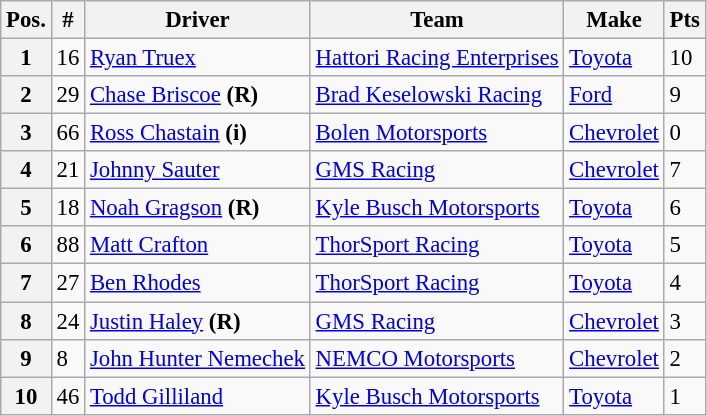<table class="wikitable" style="font-size:95%">
<tr>
<th>Pos.</th>
<th>#</th>
<th>Driver</th>
<th>Team</th>
<th>Make</th>
<th>Pts</th>
</tr>
<tr>
<th>1</th>
<td>16</td>
<td><a href='#'>Ryan Truex</a></td>
<td><a href='#'>Hattori Racing Enterprises</a></td>
<td><a href='#'>Toyota</a></td>
<td>10</td>
</tr>
<tr>
<th>2</th>
<td>29</td>
<td><a href='#'>Chase Briscoe</a> <strong>(R)</strong></td>
<td><a href='#'>Brad Keselowski Racing</a></td>
<td><a href='#'>Ford</a></td>
<td>9</td>
</tr>
<tr>
<th>3</th>
<td>66</td>
<td><a href='#'>Ross Chastain</a> <strong>(i)</strong></td>
<td><a href='#'>Bolen Motorsports</a></td>
<td><a href='#'>Chevrolet</a></td>
<td>0</td>
</tr>
<tr>
<th>4</th>
<td>21</td>
<td><a href='#'>Johnny Sauter</a></td>
<td><a href='#'>GMS Racing</a></td>
<td><a href='#'>Chevrolet</a></td>
<td>7</td>
</tr>
<tr>
<th>5</th>
<td>18</td>
<td><a href='#'>Noah Gragson</a> <strong>(R)</strong></td>
<td><a href='#'>Kyle Busch Motorsports</a></td>
<td><a href='#'>Toyota</a></td>
<td>6</td>
</tr>
<tr>
<th>6</th>
<td>88</td>
<td><a href='#'>Matt Crafton</a></td>
<td><a href='#'>ThorSport Racing</a></td>
<td><a href='#'>Toyota</a></td>
<td>5</td>
</tr>
<tr>
<th>7</th>
<td>27</td>
<td><a href='#'>Ben Rhodes</a></td>
<td><a href='#'>ThorSport Racing</a></td>
<td><a href='#'>Toyota</a></td>
<td>4</td>
</tr>
<tr>
<th>8</th>
<td>24</td>
<td><a href='#'>Justin Haley</a> <strong>(R)</strong></td>
<td><a href='#'>GMS Racing</a></td>
<td><a href='#'>Chevrolet</a></td>
<td>3</td>
</tr>
<tr>
<th>9</th>
<td>8</td>
<td><a href='#'>John Hunter Nemechek</a></td>
<td><a href='#'>NEMCO Motorsports</a></td>
<td><a href='#'>Chevrolet</a></td>
<td>2</td>
</tr>
<tr>
<th>10</th>
<td>46</td>
<td><a href='#'>Todd Gilliland</a></td>
<td><a href='#'>Kyle Busch Motorsports</a></td>
<td><a href='#'>Toyota</a></td>
<td>1</td>
</tr>
</table>
